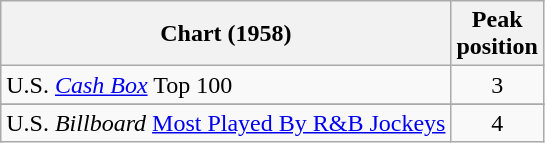<table class="wikitable">
<tr>
<th>Chart (1958)</th>
<th>Peak<br>position</th>
</tr>
<tr>
<td>U.S. <a href='#'><em>Cash Box</em></a> Top 100</td>
<td align="center">3</td>
</tr>
<tr>
</tr>
<tr>
<td>U.S. <em>Billboard</em> <a href='#'>Most Played By R&B Jockeys</a></td>
<td align="center">4</td>
</tr>
</table>
